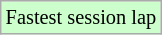<table class="wikitable sortable" style="font-size: 85%;">
<tr style="background:#ccffcc;">
<td>Fastest session lap</td>
</tr>
</table>
